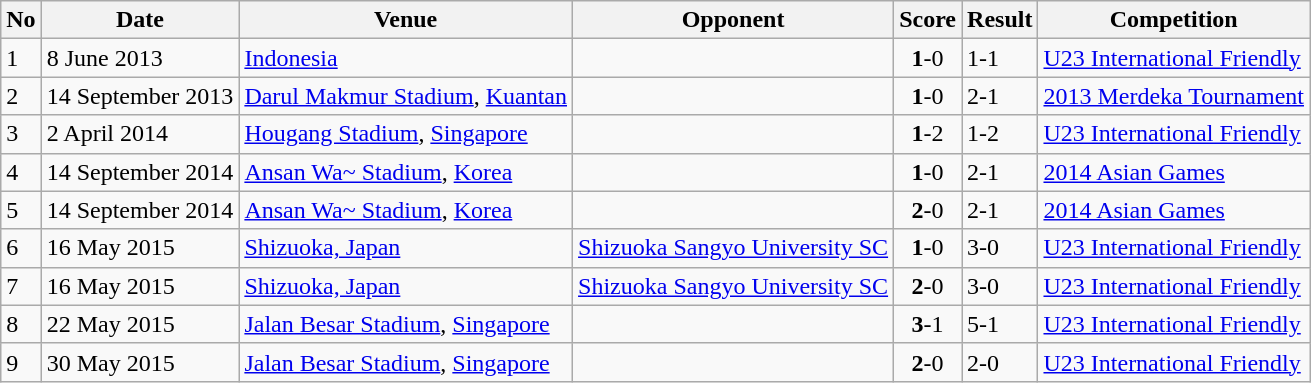<table class="wikitable">
<tr>
<th>No</th>
<th>Date</th>
<th>Venue</th>
<th>Opponent</th>
<th>Score</th>
<th>Result</th>
<th>Competition</th>
</tr>
<tr>
<td>1</td>
<td>8 June 2013</td>
<td><a href='#'>Indonesia</a></td>
<td></td>
<td align=center><strong>1</strong>-0</td>
<td>1-1</td>
<td><a href='#'>U23 International Friendly</a></td>
</tr>
<tr>
<td>2</td>
<td>14 September 2013</td>
<td><a href='#'>Darul Makmur Stadium</a>, <a href='#'>Kuantan</a></td>
<td></td>
<td align=center><strong>1</strong>-0</td>
<td>2-1</td>
<td><a href='#'>2013 Merdeka Tournament</a></td>
</tr>
<tr>
<td>3</td>
<td>2 April 2014</td>
<td><a href='#'>Hougang Stadium</a>, <a href='#'>Singapore</a></td>
<td></td>
<td align=center><strong>1</strong>-2</td>
<td>1-2</td>
<td><a href='#'>U23 International Friendly</a></td>
</tr>
<tr>
<td>4</td>
<td>14 September 2014</td>
<td><a href='#'>Ansan Wa~ Stadium</a>, <a href='#'>Korea</a></td>
<td></td>
<td align=center><strong>1</strong>-0</td>
<td>2-1</td>
<td><a href='#'>2014 Asian Games</a></td>
</tr>
<tr>
<td>5</td>
<td>14 September 2014</td>
<td><a href='#'>Ansan Wa~ Stadium</a>, <a href='#'>Korea</a></td>
<td></td>
<td align=center><strong>2</strong>-0</td>
<td>2-1</td>
<td><a href='#'>2014 Asian Games</a></td>
</tr>
<tr>
<td>6</td>
<td>16 May 2015</td>
<td><a href='#'>Shizuoka, Japan</a></td>
<td> <a href='#'>Shizuoka Sangyo University SC</a></td>
<td align=center><strong>1</strong>-0</td>
<td>3-0</td>
<td><a href='#'>U23 International Friendly</a></td>
</tr>
<tr>
<td>7</td>
<td>16 May 2015</td>
<td><a href='#'>Shizuoka, Japan</a></td>
<td> <a href='#'>Shizuoka Sangyo University SC</a></td>
<td align=center><strong>2</strong>-0</td>
<td>3-0</td>
<td><a href='#'>U23 International Friendly</a></td>
</tr>
<tr>
<td>8</td>
<td>22 May 2015</td>
<td><a href='#'>Jalan Besar Stadium</a>, <a href='#'>Singapore</a></td>
<td></td>
<td align=center><strong>3</strong>-1</td>
<td>5-1</td>
<td><a href='#'>U23 International Friendly</a></td>
</tr>
<tr>
<td>9</td>
<td>30 May 2015</td>
<td><a href='#'>Jalan Besar Stadium</a>, <a href='#'>Singapore</a></td>
<td></td>
<td align=center><strong>2</strong>-0</td>
<td>2-0</td>
<td><a href='#'>U23 International Friendly</a></td>
</tr>
</table>
